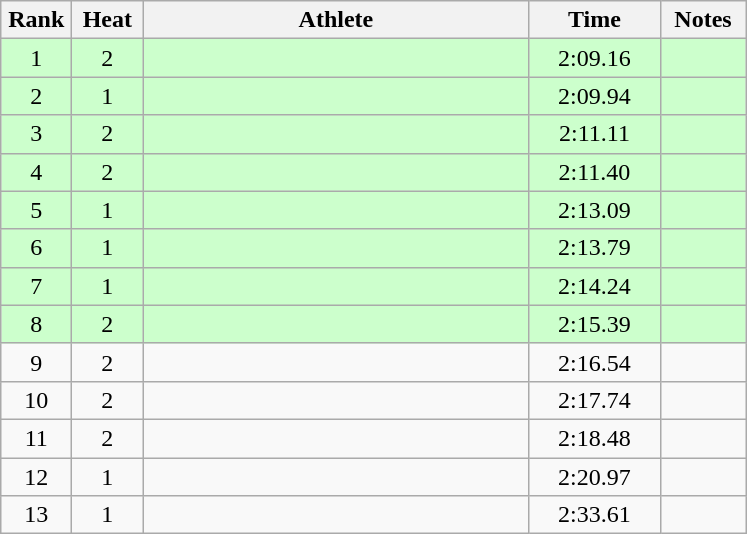<table class="wikitable" style="text-align:center">
<tr>
<th width=40>Rank</th>
<th width=40>Heat</th>
<th width=250>Athlete</th>
<th width=80>Time</th>
<th width=50>Notes</th>
</tr>
<tr bgcolor=ccffcc>
<td>1</td>
<td>2</td>
<td align=left></td>
<td>2:09.16</td>
<td></td>
</tr>
<tr bgcolor=ccffcc>
<td>2</td>
<td>1</td>
<td align=left></td>
<td>2:09.94</td>
<td></td>
</tr>
<tr bgcolor=ccffcc>
<td>3</td>
<td>2</td>
<td align=left></td>
<td>2:11.11</td>
<td></td>
</tr>
<tr bgcolor=ccffcc>
<td>4</td>
<td>2</td>
<td align=left></td>
<td>2:11.40</td>
<td></td>
</tr>
<tr bgcolor=ccffcc>
<td>5</td>
<td>1</td>
<td align=left></td>
<td>2:13.09</td>
<td></td>
</tr>
<tr bgcolor=ccffcc>
<td>6</td>
<td>1</td>
<td align=left></td>
<td>2:13.79</td>
<td></td>
</tr>
<tr bgcolor=ccffcc>
<td>7</td>
<td>1</td>
<td align=left></td>
<td>2:14.24</td>
<td></td>
</tr>
<tr bgcolor=ccffcc>
<td>8</td>
<td>2</td>
<td align=left></td>
<td>2:15.39</td>
<td></td>
</tr>
<tr>
<td>9</td>
<td>2</td>
<td align=left></td>
<td>2:16.54</td>
<td></td>
</tr>
<tr>
<td>10</td>
<td>2</td>
<td align=left></td>
<td>2:17.74</td>
<td></td>
</tr>
<tr>
<td>11</td>
<td>2</td>
<td align=left></td>
<td>2:18.48</td>
<td></td>
</tr>
<tr>
<td>12</td>
<td>1</td>
<td align=left></td>
<td>2:20.97</td>
<td></td>
</tr>
<tr>
<td>13</td>
<td>1</td>
<td align=left></td>
<td>2:33.61</td>
<td></td>
</tr>
</table>
